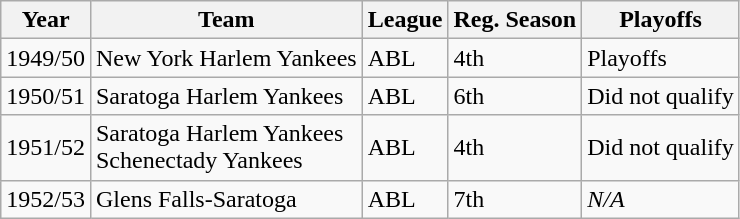<table class="wikitable">
<tr>
<th>Year</th>
<th>Team</th>
<th>League</th>
<th>Reg. Season</th>
<th>Playoffs</th>
</tr>
<tr>
<td>1949/50</td>
<td>New York Harlem Yankees</td>
<td>ABL</td>
<td>4th</td>
<td>Playoffs</td>
</tr>
<tr>
<td>1950/51</td>
<td>Saratoga Harlem Yankees</td>
<td>ABL</td>
<td>6th</td>
<td>Did not qualify</td>
</tr>
<tr>
<td>1951/52</td>
<td>Saratoga Harlem Yankees<br>Schenectady Yankees</td>
<td>ABL</td>
<td>4th</td>
<td>Did not qualify</td>
</tr>
<tr>
<td>1952/53</td>
<td>Glens Falls-Saratoga</td>
<td>ABL</td>
<td>7th</td>
<td><em>N/A</em></td>
</tr>
</table>
